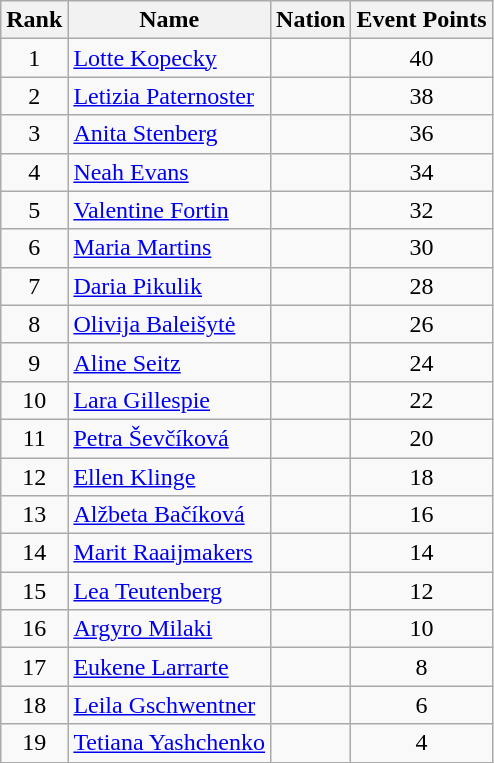<table class="wikitable sortable" style="text-align:center">
<tr>
<th>Rank</th>
<th>Name</th>
<th>Nation</th>
<th>Event Points</th>
</tr>
<tr>
<td>1</td>
<td align=left><a href='#'>Lotte Kopecky</a></td>
<td align=left></td>
<td>40</td>
</tr>
<tr>
<td>2</td>
<td align=left><a href='#'>Letizia Paternoster</a></td>
<td align=left></td>
<td>38</td>
</tr>
<tr>
<td>3</td>
<td align=left><a href='#'>Anita Stenberg</a></td>
<td align=left></td>
<td>36</td>
</tr>
<tr>
<td>4</td>
<td align=left><a href='#'>Neah Evans</a></td>
<td align=left></td>
<td>34</td>
</tr>
<tr>
<td>5</td>
<td align=left><a href='#'>Valentine Fortin</a></td>
<td align=left></td>
<td>32</td>
</tr>
<tr>
<td>6</td>
<td align=left><a href='#'>Maria Martins</a></td>
<td align=left></td>
<td>30</td>
</tr>
<tr>
<td>7</td>
<td align=left><a href='#'>Daria Pikulik</a></td>
<td align=left></td>
<td>28</td>
</tr>
<tr>
<td>8</td>
<td align=left><a href='#'>Olivija Baleišytė</a></td>
<td align=left></td>
<td>26</td>
</tr>
<tr>
<td>9</td>
<td align=left><a href='#'>Aline Seitz</a></td>
<td align=left></td>
<td>24</td>
</tr>
<tr>
<td>10</td>
<td align=left><a href='#'>Lara Gillespie</a></td>
<td align=left></td>
<td>22</td>
</tr>
<tr>
<td>11</td>
<td align=left><a href='#'>Petra Ševčíková</a></td>
<td align=left></td>
<td>20</td>
</tr>
<tr>
<td>12</td>
<td align=left><a href='#'>Ellen Klinge</a></td>
<td align=left></td>
<td>18</td>
</tr>
<tr>
<td>13</td>
<td align=left><a href='#'>Alžbeta Bačíková</a></td>
<td align=left></td>
<td>16</td>
</tr>
<tr>
<td>14</td>
<td align=left><a href='#'>Marit Raaijmakers</a></td>
<td align=left></td>
<td>14</td>
</tr>
<tr>
<td>15</td>
<td align=left><a href='#'>Lea Teutenberg</a></td>
<td align=left></td>
<td>12</td>
</tr>
<tr>
<td>16</td>
<td align=left><a href='#'>Argyro Milaki</a></td>
<td align=left></td>
<td>10</td>
</tr>
<tr>
<td>17</td>
<td align=left><a href='#'>Eukene Larrarte</a></td>
<td align=left></td>
<td>8</td>
</tr>
<tr>
<td>18</td>
<td align=left><a href='#'>Leila Gschwentner</a></td>
<td align=left></td>
<td>6</td>
</tr>
<tr>
<td>19</td>
<td align=left><a href='#'>Tetiana Yashchenko</a></td>
<td align=left></td>
<td>4</td>
</tr>
</table>
